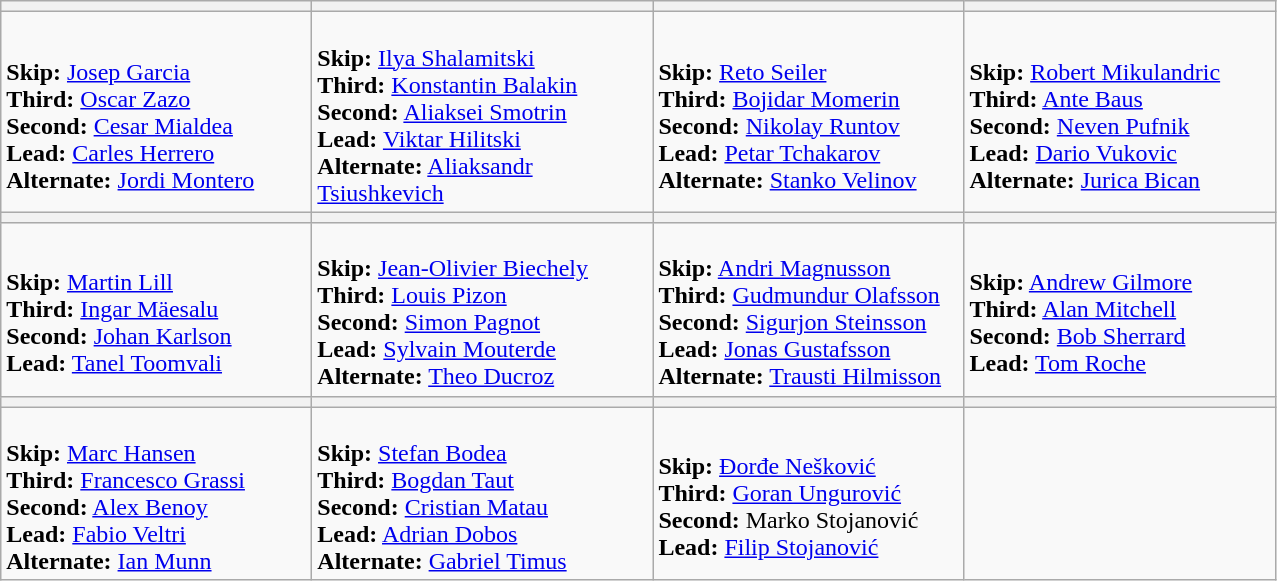<table class="wikitable">
<tr>
<th width=200></th>
<th width=220></th>
<th width=200></th>
<th width=200></th>
</tr>
<tr>
<td><br><strong>Skip:</strong> <a href='#'>Josep Garcia</a><br>
<strong>Third:</strong> <a href='#'>Oscar Zazo</a><br>
<strong>Second:</strong> <a href='#'>Cesar Mialdea</a><br>
<strong>Lead:</strong> <a href='#'>Carles Herrero</a><br>
<strong>Alternate:</strong> <a href='#'>Jordi Montero</a></td>
<td><br><strong>Skip:</strong> <a href='#'>Ilya Shalamitski</a><br>
<strong>Third:</strong> <a href='#'>Konstantin Balakin</a><br>
<strong>Second:</strong> <a href='#'>Aliaksei Smotrin</a><br>
<strong>Lead:</strong> <a href='#'>Viktar Hilitski</a><br>
<strong>Alternate:</strong> <a href='#'>Aliaksandr Tsiushkevich</a></td>
<td><br><strong>Skip:</strong> <a href='#'>Reto Seiler</a><br>
<strong>Third:</strong> <a href='#'>Bojidar Momerin</a><br>
<strong>Second:</strong> <a href='#'>Nikolay Runtov</a><br>
<strong>Lead:</strong> <a href='#'>Petar Tchakarov</a><br>
<strong>Alternate:</strong> <a href='#'>Stanko Velinov</a></td>
<td><br><strong>Skip:</strong> <a href='#'>Robert Mikulandric</a><br>
<strong>Third:</strong> <a href='#'>Ante Baus</a><br>
<strong>Second:</strong> <a href='#'>Neven Pufnik</a><br>
<strong>Lead:</strong> <a href='#'>Dario Vukovic</a><br>
<strong>Alternate:</strong> <a href='#'>Jurica Bican</a></td>
</tr>
<tr>
<th width=200></th>
<th width=200></th>
<th width=200></th>
<th width=200></th>
</tr>
<tr>
<td><br><strong>Skip:</strong> <a href='#'>Martin Lill</a><br>
<strong>Third:</strong> <a href='#'>Ingar Mäesalu</a><br>
<strong>Second:</strong> <a href='#'>Johan Karlson</a><br>
<strong>Lead:</strong> <a href='#'>Tanel Toomvali</a></td>
<td><br><strong>Skip:</strong> <a href='#'>Jean-Olivier Biechely</a><br>
<strong>Third:</strong> <a href='#'>Louis Pizon</a><br>
<strong>Second:</strong> <a href='#'>Simon Pagnot</a><br>
<strong>Lead:</strong> <a href='#'>Sylvain Mouterde</a><br>
<strong>Alternate:</strong> <a href='#'>Theo Ducroz</a></td>
<td><br><strong>Skip:</strong> <a href='#'>Andri Magnusson</a><br>
<strong>Third:</strong> <a href='#'>Gudmundur Olafsson</a><br>
<strong>Second:</strong> <a href='#'>Sigurjon Steinsson</a><br>
<strong>Lead:</strong> <a href='#'>Jonas Gustafsson</a><br>
<strong>Alternate:</strong> <a href='#'>Trausti Hilmisson</a></td>
<td><br><strong>Skip:</strong> <a href='#'>Andrew Gilmore</a><br>
<strong>Third:</strong> <a href='#'>Alan Mitchell</a><br>
<strong>Second:</strong> <a href='#'>Bob Sherrard</a><br>
<strong>Lead:</strong> <a href='#'>Tom Roche</a></td>
</tr>
<tr>
<th width=200></th>
<th width=200></th>
<th width=200></th>
<th width=200></th>
</tr>
<tr>
<td><br><strong>Skip:</strong> <a href='#'>Marc Hansen</a><br>
<strong>Third:</strong> <a href='#'>Francesco Grassi</a><br>
<strong>Second:</strong> <a href='#'>Alex Benoy</a><br>
<strong>Lead:</strong> <a href='#'>Fabio Veltri</a><br>
<strong>Alternate:</strong> <a href='#'>Ian Munn</a></td>
<td><br><strong>Skip:</strong> <a href='#'>Stefan Bodea</a><br>
<strong>Third:</strong> <a href='#'>Bogdan Taut</a><br>
<strong>Second:</strong> <a href='#'>Cristian Matau</a><br>
<strong>Lead:</strong> <a href='#'>Adrian Dobos</a><br>
<strong>Alternate:</strong> <a href='#'>Gabriel Timus</a></td>
<td><br><strong>Skip:</strong> <a href='#'>Đorđe Nešković</a><br>
<strong>Third:</strong> <a href='#'>Goran Ungurović</a><br>
<strong>Second:</strong> Marko Stojanović<br>
<strong>Lead:</strong> <a href='#'>Filip Stojanović</a></td>
<td></td>
</tr>
</table>
